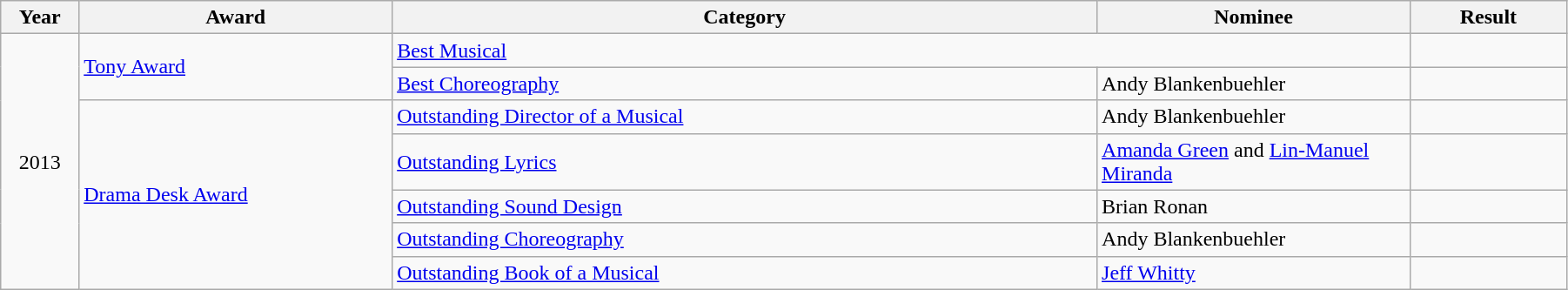<table class="wikitable" width="95%">
<tr>
<th width="5%">Year</th>
<th width="20%">Award</th>
<th width="45%">Category</th>
<th width="20%">Nominee</th>
<th width="10%">Result</th>
</tr>
<tr>
<td rowspan="7" align="center">2013</td>
<td rowspan="2"><a href='#'>Tony Award</a></td>
<td colspan="2"><a href='#'>Best Musical</a></td>
<td></td>
</tr>
<tr>
<td><a href='#'>Best Choreography</a></td>
<td>Andy Blankenbuehler</td>
<td> </td>
</tr>
<tr>
<td rowspan="5"><a href='#'>Drama Desk Award</a></td>
<td><a href='#'>Outstanding Director of a Musical</a></td>
<td>Andy Blankenbuehler</td>
<td></td>
</tr>
<tr>
<td><a href='#'>Outstanding Lyrics</a></td>
<td><a href='#'>Amanda Green</a> and <a href='#'>Lin-Manuel Miranda</a></td>
<td></td>
</tr>
<tr>
<td><a href='#'>Outstanding Sound Design</a></td>
<td>Brian Ronan</td>
<td></td>
</tr>
<tr>
<td><a href='#'>Outstanding Choreography</a></td>
<td>Andy Blankenbuehler</td>
<td></td>
</tr>
<tr>
<td><a href='#'>Outstanding Book of a Musical</a></td>
<td><a href='#'>Jeff Whitty</a></td>
<td></td>
</tr>
</table>
